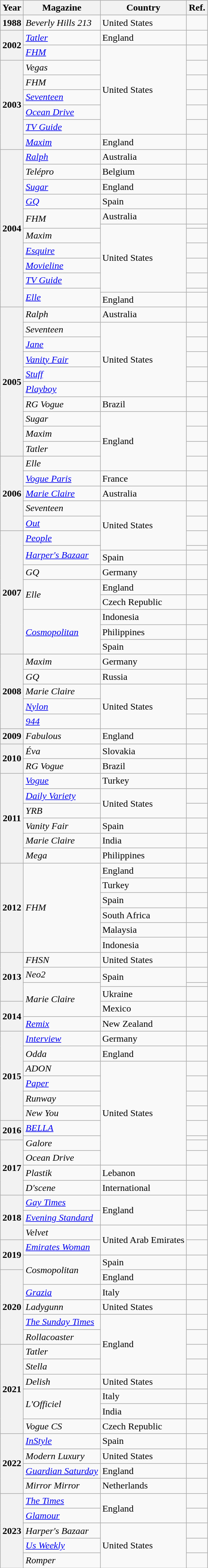<table class="wikitable sortable">
<tr>
<th>Year</th>
<th>Magazine</th>
<th>Country</th>
<th class="unsortable">Ref.</th>
</tr>
<tr>
<th scope=row>1988</th>
<td><em>Beverly Hills 213</em></td>
<td>United States</td>
<td></td>
</tr>
<tr>
<th rowspan="2"!scope=row>2002</th>
<td><em><a href='#'>Tatler</a></em></td>
<td>England</td>
<td></td>
</tr>
<tr>
<td><em><a href='#'>FHM</a></em></td>
<td rowspan="6">United States</td>
<td></td>
</tr>
<tr>
<th rowspan="6"!scope=row>2003</th>
<td><em>Vegas</em></td>
<td></td>
</tr>
<tr>
<td><em>FHM</em></td>
<td></td>
</tr>
<tr>
<td><em><a href='#'>Seventeen</a></em></td>
<td></td>
</tr>
<tr>
<td><em><a href='#'>Ocean Drive</a></em></td>
<td></td>
</tr>
<tr>
<td><em><a href='#'>TV Guide</a></em></td>
<td></td>
</tr>
<tr>
<td><em><a href='#'>Maxim</a></em></td>
<td>England</td>
<td></td>
</tr>
<tr>
<th rowspan="12"!scope=row>2004</th>
<td><em><a href='#'>Ralph</a></em></td>
<td>Australia</td>
<td></td>
</tr>
<tr>
<td><em>Telépro</em></td>
<td>Belgium</td>
<td></td>
</tr>
<tr>
<td><em><a href='#'>Sugar</a></em></td>
<td>England</td>
<td></td>
</tr>
<tr>
<td><em><a href='#'>GQ</a></em></td>
<td>Spain</td>
<td></td>
</tr>
<tr>
<td rowspan="2"><em>FHM</em></td>
<td>Australia</td>
<td></td>
</tr>
<tr>
<td rowspan="6">United States</td>
<td></td>
</tr>
<tr>
<td><em>Maxim</em></td>
<td></td>
</tr>
<tr>
<td><em><a href='#'>Esquire</a></em></td>
<td></td>
</tr>
<tr>
<td><em><a href='#'>Movieline</a></em></td>
<td></td>
</tr>
<tr>
<td><em><a href='#'>TV Guide</a></em></td>
<td></td>
</tr>
<tr>
<td rowspan="2"><em><a href='#'>Elle</a></em></td>
<td></td>
</tr>
<tr>
<td>England</td>
<td></td>
</tr>
<tr>
<th rowspan="10"!scope=row>2005</th>
<td><em>Ralph</em></td>
<td>Australia</td>
<td></td>
</tr>
<tr>
<td><em>Seventeen</em></td>
<td rowspan="5">United States</td>
<td></td>
</tr>
<tr>
<td><em><a href='#'>Jane</a></em></td>
<td></td>
</tr>
<tr>
<td><em><a href='#'>Vanity Fair</a></em></td>
<td></td>
</tr>
<tr>
<td><em><a href='#'>Stuff</a></em></td>
<td></td>
</tr>
<tr>
<td><em><a href='#'>Playboy</a></em></td>
<td></td>
</tr>
<tr>
<td><em>RG Vogue</em></td>
<td>Brazil</td>
<td></td>
</tr>
<tr>
<td><em>Sugar</em></td>
<td rowspan="4">England</td>
<td></td>
</tr>
<tr>
<td><em>Maxim</em></td>
<td></td>
</tr>
<tr>
<td><em>Tatler</em></td>
<td></td>
</tr>
<tr>
<th rowspan="5"!scope=row>2006</th>
<td><em>Elle</em></td>
<td></td>
</tr>
<tr>
<td><em><a href='#'>Vogue Paris</a></em></td>
<td>France</td>
<td></td>
</tr>
<tr>
<td><em><a href='#'>Marie Claire</a></em></td>
<td>Australia</td>
<td></td>
</tr>
<tr>
<td><em>Seventeen</em></td>
<td rowspan="4">United States</td>
<td></td>
</tr>
<tr>
<td><em><a href='#'>Out</a></em></td>
<td></td>
</tr>
<tr>
<th rowspan="9"!scope=row>2007</th>
<td><em><a href='#'>People</a></em></td>
<td></td>
</tr>
<tr>
<td rowspan="2"><em><a href='#'>Harper's Bazaar</a></em></td>
<td></td>
</tr>
<tr>
<td>Spain</td>
<td></td>
</tr>
<tr>
<td><em>GQ</em></td>
<td>Germany</td>
<td></td>
</tr>
<tr>
<td rowspan="2"><em>Elle</em></td>
<td>England</td>
<td></td>
</tr>
<tr>
<td>Czech Republic</td>
<td></td>
</tr>
<tr>
<td rowspan="3"><em><a href='#'>Cosmopolitan</a></em></td>
<td>Indonesia</td>
<td></td>
</tr>
<tr>
<td>Philippines</td>
<td></td>
</tr>
<tr>
<td>Spain</td>
<td></td>
</tr>
<tr>
<th rowspan="5"!scope=row>2008</th>
<td><em>Maxim</em></td>
<td>Germany</td>
<td></td>
</tr>
<tr>
<td><em>GQ</em></td>
<td>Russia</td>
<td></td>
</tr>
<tr>
<td><em>Marie Claire</em></td>
<td rowspan="3">United States</td>
<td></td>
</tr>
<tr>
<td><em><a href='#'>Nylon</a></em></td>
<td></td>
</tr>
<tr>
<td><em><a href='#'>944</a></em></td>
<td></td>
</tr>
<tr>
<th scope=row>2009</th>
<td><em>Fabulous</em></td>
<td>England</td>
<td></td>
</tr>
<tr>
<th rowspan="2"!scope=row>2010</th>
<td><em>Éva</em></td>
<td>Slovakia</td>
<td></td>
</tr>
<tr>
<td><em>RG Vogue</em></td>
<td>Brazil</td>
<td></td>
</tr>
<tr>
<th rowspan="6"!scope=row>2011</th>
<td><em><a href='#'>Vogue</a></em></td>
<td>Turkey</td>
<td></td>
</tr>
<tr>
<td><em><a href='#'>Daily Variety</a></em></td>
<td rowspan="2">United States</td>
<td></td>
</tr>
<tr>
<td><em>YRB</em></td>
<td></td>
</tr>
<tr>
<td><em>Vanity Fair</em></td>
<td>Spain</td>
<td></td>
</tr>
<tr>
<td><em>Marie Claire</em></td>
<td>India</td>
<td></td>
</tr>
<tr>
<td><em>Mega</em></td>
<td>Philippines</td>
<td></td>
</tr>
<tr>
<th rowspan="6"!scope=row>2012</th>
<td rowspan="6"><em>FHM</em></td>
<td>England</td>
<td></td>
</tr>
<tr>
<td>Turkey</td>
<td></td>
</tr>
<tr>
<td>Spain</td>
<td></td>
</tr>
<tr>
<td>South Africa</td>
<td></td>
</tr>
<tr>
<td>Malaysia</td>
<td></td>
</tr>
<tr>
<td>Indonesia</td>
<td></td>
</tr>
<tr>
<th rowspan="4"!scope=row>2013</th>
<td><em>FHSN</em></td>
<td>United States</td>
<td></td>
</tr>
<tr>
<td><em>Neo2</em></td>
<td rowspan="2">Spain</td>
<td></td>
</tr>
<tr>
<td rowspan="3"><em>Marie Claire</em></td>
<td></td>
</tr>
<tr>
<td>Ukraine</td>
<td></td>
</tr>
<tr>
<th rowspan="2"!scope=row>2014</th>
<td>Mexico</td>
<td></td>
</tr>
<tr>
<td><em><a href='#'>Remix</a></em></td>
<td>New Zealand</td>
<td></td>
</tr>
<tr>
<th rowspan="6"!scope=row>2015</th>
<td><em><a href='#'>Interview</a></em></td>
<td>Germany</td>
<td></td>
</tr>
<tr>
<td><em>Odda</em></td>
<td>England</td>
<td></td>
</tr>
<tr>
<td><em>ADON</em></td>
<td rowspan="8">United States</td>
<td></td>
</tr>
<tr>
<td><em><a href='#'>Paper</a></em></td>
<td></td>
</tr>
<tr>
<td><em>Runway</em></td>
<td></td>
</tr>
<tr>
<td><em>New You</em></td>
<td></td>
</tr>
<tr>
<th rowspan="2"!scope=row>2016</th>
<td><em><a href='#'>BELLA</a></em></td>
<td></td>
</tr>
<tr>
<td rowspan="2"><em>Galore</em></td>
<td></td>
</tr>
<tr>
<th rowspan="4"!scope=row>2017</th>
<td></td>
</tr>
<tr>
<td><em>Ocean Drive</em></td>
<td></td>
</tr>
<tr>
<td><em>Plastik</em></td>
<td>Lebanon</td>
<td></td>
</tr>
<tr>
<td><em>D'scene</em></td>
<td>International</td>
<td></td>
</tr>
<tr>
<th rowspan="3"!scope=row>2018</th>
<td><em><a href='#'>Gay Times</a></em></td>
<td rowspan="2">England</td>
<td></td>
</tr>
<tr>
<td><em><a href='#'>Evening Standard</a></em></td>
<td></td>
</tr>
<tr>
<td><em>Velvet</em></td>
<td rowspan="2">United Arab Emirates</td>
<td></td>
</tr>
<tr>
<th rowspan="2"!scope=row>2019</th>
<td><em><a href='#'>Emirates Woman</a></em></td>
<td></td>
</tr>
<tr>
<td rowspan="2"><em>Cosmopolitan</em></td>
<td>Spain</td>
<td></td>
</tr>
<tr>
<th rowspan="5"!scope=row>2020</th>
<td>England</td>
<td></td>
</tr>
<tr>
<td><em><a href='#'>Grazia</a></em></td>
<td>Italy</td>
<td></td>
</tr>
<tr>
<td><em>Ladygunn</em></td>
<td>United States</td>
<td></td>
</tr>
<tr>
<td><em><a href='#'>The Sunday Times</a></em></td>
<td rowspan="4">England</td>
<td></td>
</tr>
<tr>
<td><em>Rollacoaster</em></td>
<td></td>
</tr>
<tr>
<th rowspan="6"!scope=row>2021</th>
<td><em>Tatler</em></td>
<td></td>
</tr>
<tr>
<td><em>Stella</em></td>
<td></td>
</tr>
<tr>
<td><em>Delish</em></td>
<td>United States</td>
<td></td>
</tr>
<tr>
<td rowspan="2"><em>L'Officiel</em></td>
<td>Italy</td>
<td></td>
</tr>
<tr>
<td>India</td>
<td></td>
</tr>
<tr>
<td><em>Vogue CS</em></td>
<td>Czech Republic</td>
<td></td>
</tr>
<tr>
<th rowspan="4"!scope=row>2022</th>
<td><em><a href='#'>InStyle</a></em></td>
<td>Spain</td>
<td></td>
</tr>
<tr>
<td><em>Modern Luxury</em></td>
<td>United States</td>
<td></td>
</tr>
<tr>
<td><em><a href='#'>Guardian Saturday</a></em></td>
<td>England</td>
<td></td>
</tr>
<tr>
<td><em>Mirror Mirror</em></td>
<td>Netherlands</td>
<td></td>
</tr>
<tr>
<th rowspan="5"!scope=row>2023</th>
<td><em><a href='#'>The Times</a></em></td>
<td rowspan="2">England</td>
<td></td>
</tr>
<tr>
<td><em><a href='#'>Glamour</a></em></td>
<td></td>
</tr>
<tr>
<td><em>Harper's Bazaar</em></td>
<td rowspan="3">United States</td>
<td></td>
</tr>
<tr>
<td><em><a href='#'>Us Weekly</a></em></td>
<td></td>
</tr>
<tr>
<td><em>Romper</em></td>
<td></td>
</tr>
</table>
